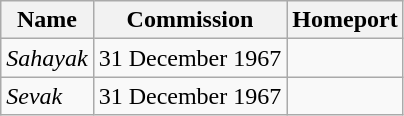<table class="wikitable">
<tr>
<th>Name</th>
<th>Commission</th>
<th>Homeport</th>
</tr>
<tr>
<td><em>Sahayak</em></td>
<td>31 December 1967</td>
<td></td>
</tr>
<tr>
<td><em>Sevak</em></td>
<td>31 December 1967</td>
<td></td>
</tr>
</table>
